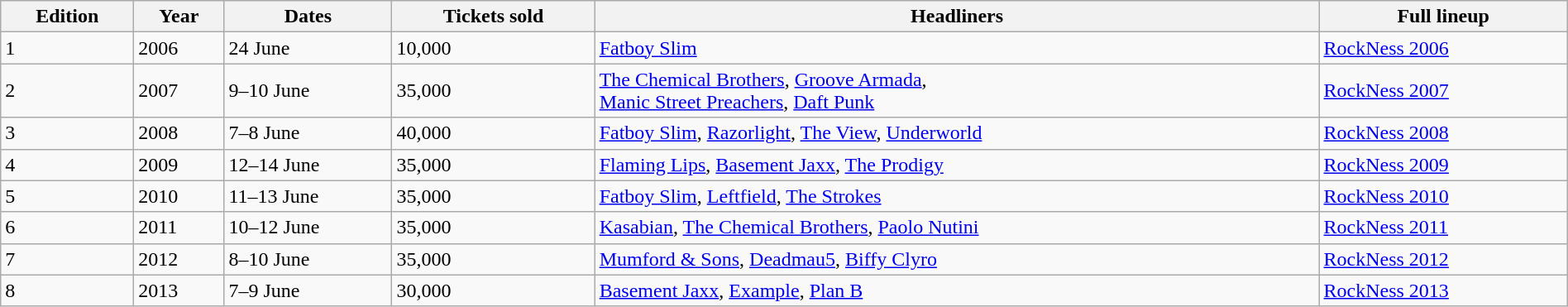<table class="wikitable sortable" | width=100%>
<tr>
<th>Edition</th>
<th>Year</th>
<th style="width:8em">Dates</th>
<th>Tickets sold</th>
<th class="unsortable">Headliners</th>
<th>Full lineup</th>
</tr>
<tr>
<td>1</td>
<td>2006</td>
<td>24 June</td>
<td>10,000</td>
<td><a href='#'>Fatboy Slim</a></td>
<td><a href='#'>RockNess 2006</a></td>
</tr>
<tr>
<td>2</td>
<td>2007</td>
<td>9–10 June</td>
<td>35,000</td>
<td><a href='#'>The Chemical Brothers</a>, <a href='#'>Groove Armada</a>, <br><a href='#'>Manic Street Preachers</a>, <a href='#'>Daft Punk</a></td>
<td><a href='#'>RockNess 2007</a></td>
</tr>
<tr>
<td>3</td>
<td>2008</td>
<td>7–8 June</td>
<td>40,000</td>
<td><a href='#'>Fatboy Slim</a>, <a href='#'>Razorlight</a>, <a href='#'>The View</a>, <a href='#'>Underworld</a></td>
<td><a href='#'>RockNess 2008</a></td>
</tr>
<tr>
<td>4</td>
<td>2009</td>
<td>12–14 June</td>
<td>35,000</td>
<td><a href='#'>Flaming Lips</a>, <a href='#'>Basement Jaxx</a>, <a href='#'>The Prodigy</a></td>
<td><a href='#'>RockNess 2009</a></td>
</tr>
<tr>
<td>5</td>
<td>2010</td>
<td>11–13 June</td>
<td>35,000</td>
<td><a href='#'>Fatboy Slim</a>, <a href='#'>Leftfield</a>, <a href='#'>The Strokes</a></td>
<td><a href='#'>RockNess 2010</a></td>
</tr>
<tr>
<td>6</td>
<td>2011</td>
<td>10–12 June</td>
<td>35,000</td>
<td><a href='#'>Kasabian</a>, <a href='#'>The Chemical Brothers</a>, <a href='#'>Paolo Nutini</a></td>
<td><a href='#'>RockNess 2011</a></td>
</tr>
<tr>
<td>7</td>
<td>2012</td>
<td>8–10 June</td>
<td>35,000</td>
<td><a href='#'>Mumford & Sons</a>, <a href='#'>Deadmau5</a>, <a href='#'>Biffy Clyro</a></td>
<td><a href='#'>RockNess 2012</a></td>
</tr>
<tr>
<td>8</td>
<td>2013</td>
<td>7–9 June</td>
<td>30,000</td>
<td><a href='#'>Basement Jaxx</a>, <a href='#'>Example</a>, <a href='#'>Plan B</a></td>
<td><a href='#'>RockNess 2013</a></td>
</tr>
</table>
